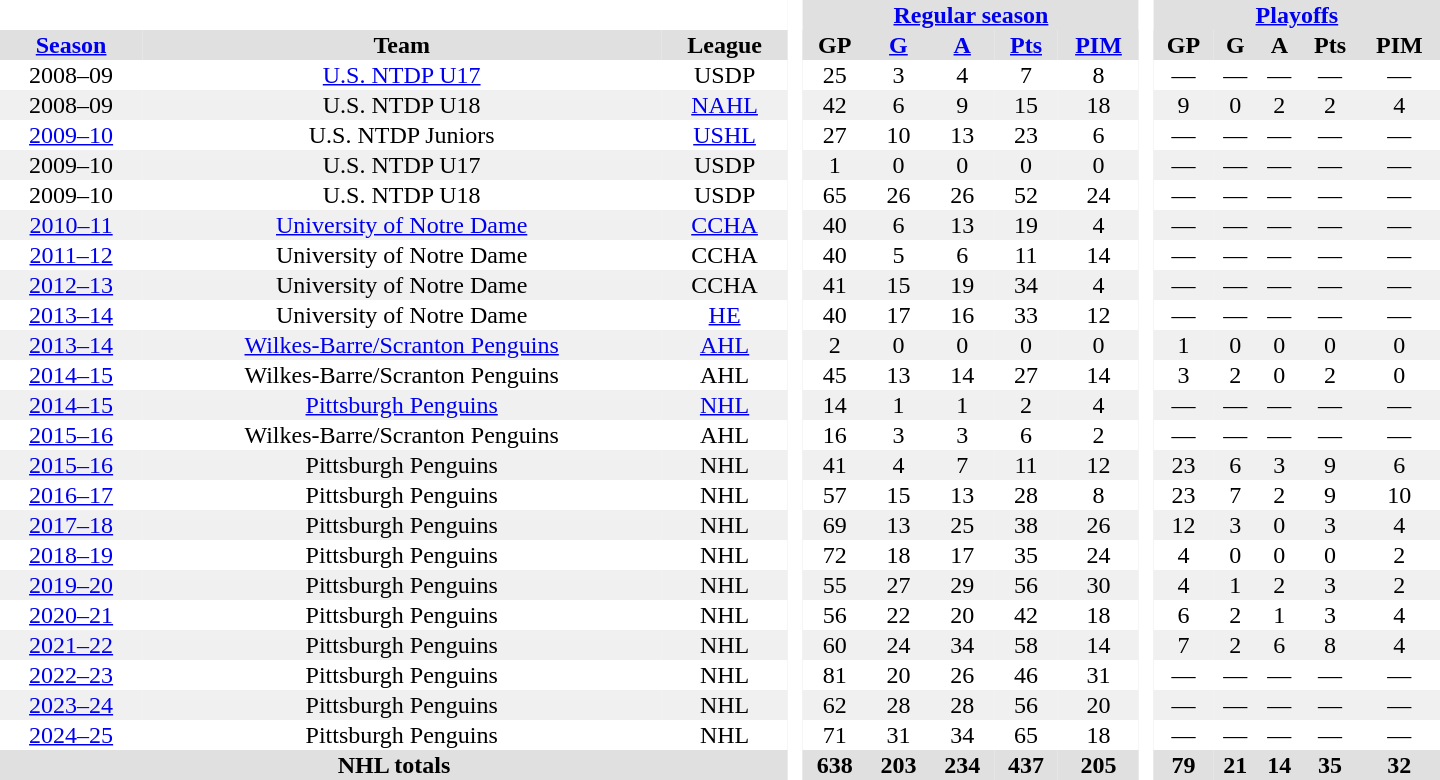<table border="0" cellpadding="1" cellspacing="0" style="text-align:center; width:60em;">
<tr style="background:#e0e0e0;">
<th colspan="3"  bgcolor="#ffffff"> </th>
<th rowspan="102" bgcolor="#ffffff"> </th>
<th colspan="5"><a href='#'>Regular season</a></th>
<th rowspan="102" bgcolor="#ffffff"> </th>
<th colspan="5"><a href='#'>Playoffs</a></th>
</tr>
<tr style="background:#e0e0e0;">
<th><a href='#'>Season</a></th>
<th>Team</th>
<th>League</th>
<th>GP</th>
<th><a href='#'>G</a></th>
<th><a href='#'>A</a></th>
<th><a href='#'>Pts</a></th>
<th><a href='#'>PIM</a></th>
<th>GP</th>
<th>G</th>
<th>A</th>
<th>Pts</th>
<th>PIM</th>
</tr>
<tr>
<td>2008–09</td>
<td><a href='#'>U.S. NTDP U17</a></td>
<td>USDP</td>
<td>25</td>
<td>3</td>
<td>4</td>
<td>7</td>
<td>8</td>
<td>—</td>
<td>—</td>
<td>—</td>
<td>—</td>
<td>—</td>
</tr>
<tr bgcolor="#f0f0f0">
<td>2008–09</td>
<td>U.S. NTDP U18</td>
<td><a href='#'>NAHL</a></td>
<td>42</td>
<td>6</td>
<td>9</td>
<td>15</td>
<td>18</td>
<td>9</td>
<td>0</td>
<td>2</td>
<td>2</td>
<td>4</td>
</tr>
<tr>
<td><a href='#'>2009–10</a></td>
<td>U.S. NTDP Juniors</td>
<td><a href='#'>USHL</a></td>
<td>27</td>
<td>10</td>
<td>13</td>
<td>23</td>
<td>6</td>
<td>—</td>
<td>—</td>
<td>—</td>
<td>—</td>
<td>—</td>
</tr>
<tr bgcolor="#f0f0f0">
<td>2009–10</td>
<td>U.S. NTDP U17</td>
<td>USDP</td>
<td>1</td>
<td>0</td>
<td>0</td>
<td>0</td>
<td>0</td>
<td>—</td>
<td>—</td>
<td>—</td>
<td>—</td>
<td>—</td>
</tr>
<tr>
<td>2009–10</td>
<td>U.S. NTDP U18</td>
<td>USDP</td>
<td>65</td>
<td>26</td>
<td>26</td>
<td>52</td>
<td>24</td>
<td>—</td>
<td>—</td>
<td>—</td>
<td>—</td>
<td>—</td>
</tr>
<tr bgcolor="#f0f0f0">
<td><a href='#'>2010–11</a></td>
<td><a href='#'>University of Notre Dame</a></td>
<td><a href='#'>CCHA</a></td>
<td>40</td>
<td>6</td>
<td>13</td>
<td>19</td>
<td>4</td>
<td>—</td>
<td>—</td>
<td>—</td>
<td>—</td>
<td>—</td>
</tr>
<tr>
<td><a href='#'>2011–12</a></td>
<td>University of Notre Dame</td>
<td>CCHA</td>
<td>40</td>
<td>5</td>
<td>6</td>
<td>11</td>
<td>14</td>
<td>—</td>
<td>—</td>
<td>—</td>
<td>—</td>
<td>—</td>
</tr>
<tr bgcolor="#f0f0f0">
<td><a href='#'>2012–13</a></td>
<td>University of Notre Dame</td>
<td>CCHA</td>
<td>41</td>
<td>15</td>
<td>19</td>
<td>34</td>
<td>4</td>
<td>—</td>
<td>—</td>
<td>—</td>
<td>—</td>
<td>—</td>
</tr>
<tr>
<td><a href='#'>2013–14</a></td>
<td>University of Notre Dame</td>
<td><a href='#'>HE</a></td>
<td>40</td>
<td>17</td>
<td>16</td>
<td>33</td>
<td>12</td>
<td>—</td>
<td>—</td>
<td>—</td>
<td>—</td>
<td>—</td>
</tr>
<tr bgcolor="#f0f0f0">
<td><a href='#'>2013–14</a></td>
<td><a href='#'>Wilkes-Barre/Scranton Penguins</a></td>
<td><a href='#'>AHL</a></td>
<td>2</td>
<td>0</td>
<td>0</td>
<td>0</td>
<td>0</td>
<td>1</td>
<td>0</td>
<td>0</td>
<td>0</td>
<td>0</td>
</tr>
<tr>
<td><a href='#'>2014–15</a></td>
<td>Wilkes-Barre/Scranton Penguins</td>
<td>AHL</td>
<td>45</td>
<td>13</td>
<td>14</td>
<td>27</td>
<td>14</td>
<td>3</td>
<td>2</td>
<td>0</td>
<td>2</td>
<td>0</td>
</tr>
<tr bgcolor="#f0f0f0">
<td><a href='#'>2014–15</a></td>
<td><a href='#'>Pittsburgh Penguins</a></td>
<td><a href='#'>NHL</a></td>
<td>14</td>
<td>1</td>
<td>1</td>
<td>2</td>
<td>4</td>
<td>—</td>
<td>—</td>
<td>—</td>
<td>—</td>
<td>—</td>
</tr>
<tr>
<td><a href='#'>2015–16</a></td>
<td>Wilkes-Barre/Scranton Penguins</td>
<td>AHL</td>
<td>16</td>
<td>3</td>
<td>3</td>
<td>6</td>
<td>2</td>
<td>—</td>
<td>—</td>
<td>—</td>
<td>—</td>
<td>—</td>
</tr>
<tr bgcolor="#f0f0f0">
<td><a href='#'>2015–16</a></td>
<td>Pittsburgh Penguins</td>
<td>NHL</td>
<td>41</td>
<td>4</td>
<td>7</td>
<td>11</td>
<td>12</td>
<td>23</td>
<td>6</td>
<td>3</td>
<td>9</td>
<td>6</td>
</tr>
<tr>
<td><a href='#'>2016–17</a></td>
<td>Pittsburgh Penguins</td>
<td>NHL</td>
<td>57</td>
<td>15</td>
<td>13</td>
<td>28</td>
<td>8</td>
<td>23</td>
<td>7</td>
<td>2</td>
<td>9</td>
<td>10</td>
</tr>
<tr bgcolor="#f0f0f0">
<td><a href='#'>2017–18</a></td>
<td>Pittsburgh Penguins</td>
<td>NHL</td>
<td>69</td>
<td>13</td>
<td>25</td>
<td>38</td>
<td>26</td>
<td>12</td>
<td>3</td>
<td>0</td>
<td>3</td>
<td>4</td>
</tr>
<tr>
<td><a href='#'>2018–19</a></td>
<td>Pittsburgh Penguins</td>
<td>NHL</td>
<td>72</td>
<td>18</td>
<td>17</td>
<td>35</td>
<td>24</td>
<td>4</td>
<td>0</td>
<td>0</td>
<td>0</td>
<td>2</td>
</tr>
<tr bgcolor="#f0f0f0">
<td><a href='#'>2019–20</a></td>
<td>Pittsburgh Penguins</td>
<td>NHL</td>
<td>55</td>
<td>27</td>
<td>29</td>
<td>56</td>
<td>30</td>
<td>4</td>
<td>1</td>
<td>2</td>
<td>3</td>
<td>2</td>
</tr>
<tr>
<td><a href='#'>2020–21</a></td>
<td>Pittsburgh Penguins</td>
<td>NHL</td>
<td>56</td>
<td>22</td>
<td>20</td>
<td>42</td>
<td>18</td>
<td>6</td>
<td>2</td>
<td>1</td>
<td>3</td>
<td>4</td>
</tr>
<tr bgcolor="#f0f0f0">
<td><a href='#'>2021–22</a></td>
<td>Pittsburgh Penguins</td>
<td>NHL</td>
<td>60</td>
<td>24</td>
<td>34</td>
<td>58</td>
<td>14</td>
<td>7</td>
<td>2</td>
<td>6</td>
<td>8</td>
<td>4</td>
</tr>
<tr>
<td><a href='#'>2022–23</a></td>
<td>Pittsburgh Penguins</td>
<td>NHL</td>
<td>81</td>
<td>20</td>
<td>26</td>
<td>46</td>
<td>31</td>
<td>—</td>
<td>—</td>
<td>—</td>
<td>—</td>
<td>—</td>
</tr>
<tr bgcolor="#f0f0f0">
<td><a href='#'>2023–24</a></td>
<td>Pittsburgh Penguins</td>
<td>NHL</td>
<td>62</td>
<td>28</td>
<td>28</td>
<td>56</td>
<td>20</td>
<td>—</td>
<td>—</td>
<td>—</td>
<td>—</td>
<td>—</td>
</tr>
<tr>
<td><a href='#'>2024–25</a></td>
<td>Pittsburgh Penguins</td>
<td>NHL</td>
<td>71</td>
<td>31</td>
<td>34</td>
<td>65</td>
<td>18</td>
<td>—</td>
<td>—</td>
<td>—</td>
<td>—</td>
<td>—</td>
</tr>
<tr bgcolor="#e0e0e0">
<th colspan="3">NHL totals</th>
<th>638</th>
<th>203</th>
<th>234</th>
<th>437</th>
<th>205</th>
<th>79</th>
<th>21</th>
<th>14</th>
<th>35</th>
<th>32</th>
</tr>
</table>
